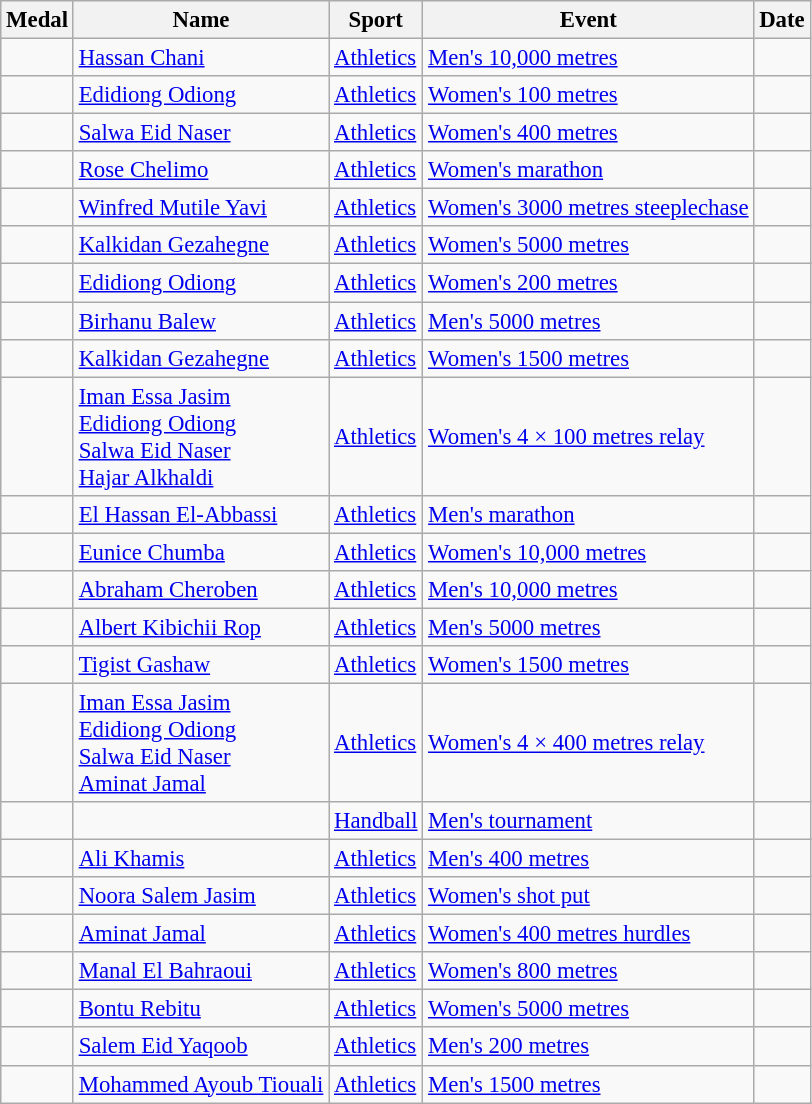<table class="wikitable sortable"  style="font-size:95%">
<tr>
<th>Medal</th>
<th>Name</th>
<th>Sport</th>
<th>Event</th>
<th>Date</th>
</tr>
<tr>
<td></td>
<td><a href='#'>Hassan Chani</a></td>
<td><a href='#'>Athletics</a></td>
<td><a href='#'>Men's 10,000 metres</a></td>
<td></td>
</tr>
<tr>
<td></td>
<td><a href='#'>Edidiong Odiong</a></td>
<td><a href='#'>Athletics</a></td>
<td><a href='#'>Women's 100 metres</a></td>
<td></td>
</tr>
<tr>
<td></td>
<td><a href='#'>Salwa Eid Naser</a></td>
<td><a href='#'>Athletics</a></td>
<td><a href='#'>Women's 400 metres</a></td>
<td></td>
</tr>
<tr>
<td></td>
<td><a href='#'>Rose Chelimo</a></td>
<td><a href='#'>Athletics</a></td>
<td><a href='#'>Women's marathon</a></td>
<td></td>
</tr>
<tr>
<td></td>
<td><a href='#'>Winfred Mutile Yavi</a></td>
<td><a href='#'>Athletics</a></td>
<td><a href='#'>Women's 3000 metres steeplechase</a></td>
<td></td>
</tr>
<tr>
<td></td>
<td><a href='#'>Kalkidan Gezahegne</a></td>
<td><a href='#'>Athletics</a></td>
<td><a href='#'>Women's 5000 metres</a></td>
<td></td>
</tr>
<tr>
<td></td>
<td><a href='#'>Edidiong Odiong</a></td>
<td><a href='#'>Athletics</a></td>
<td><a href='#'>Women's 200 metres</a></td>
<td></td>
</tr>
<tr>
<td></td>
<td><a href='#'>Birhanu Balew</a></td>
<td><a href='#'>Athletics</a></td>
<td><a href='#'>Men's 5000 metres</a></td>
<td></td>
</tr>
<tr>
<td></td>
<td><a href='#'>Kalkidan Gezahegne</a></td>
<td><a href='#'>Athletics</a></td>
<td><a href='#'>Women's 1500 metres</a></td>
<td></td>
</tr>
<tr>
<td></td>
<td><a href='#'>Iman Essa Jasim</a><br><a href='#'>Edidiong Odiong</a><br><a href='#'>Salwa Eid Naser</a><br><a href='#'>Hajar Alkhaldi</a></td>
<td><a href='#'>Athletics</a></td>
<td><a href='#'>Women's 4 × 100 metres relay</a></td>
<td></td>
</tr>
<tr>
<td></td>
<td><a href='#'>El Hassan El-Abbassi</a></td>
<td><a href='#'>Athletics</a></td>
<td><a href='#'>Men's marathon</a></td>
<td></td>
</tr>
<tr>
<td></td>
<td><a href='#'>Eunice Chumba</a></td>
<td><a href='#'>Athletics</a></td>
<td><a href='#'>Women's 10,000 metres</a></td>
<td></td>
</tr>
<tr>
<td></td>
<td><a href='#'>Abraham Cheroben</a></td>
<td><a href='#'>Athletics</a></td>
<td><a href='#'>Men's 10,000 metres</a></td>
<td></td>
</tr>
<tr>
<td></td>
<td><a href='#'>Albert Kibichii Rop</a></td>
<td><a href='#'>Athletics</a></td>
<td><a href='#'>Men's 5000 metres</a></td>
<td></td>
</tr>
<tr>
<td></td>
<td><a href='#'>Tigist Gashaw</a></td>
<td><a href='#'>Athletics</a></td>
<td><a href='#'>Women's 1500 metres</a></td>
<td></td>
</tr>
<tr>
<td></td>
<td><a href='#'>Iman Essa Jasim</a><br><a href='#'>Edidiong Odiong</a><br><a href='#'>Salwa Eid Naser</a><br><a href='#'>Aminat Jamal</a></td>
<td><a href='#'>Athletics</a></td>
<td><a href='#'>Women's 4 × 400 metres relay</a></td>
<td></td>
</tr>
<tr>
<td></td>
<td></td>
<td><a href='#'>Handball</a></td>
<td><a href='#'>Men's tournament</a></td>
<td></td>
</tr>
<tr>
<td></td>
<td><a href='#'>Ali Khamis</a></td>
<td><a href='#'>Athletics</a></td>
<td><a href='#'>Men's 400 metres</a></td>
<td></td>
</tr>
<tr>
<td></td>
<td><a href='#'>Noora Salem Jasim</a></td>
<td><a href='#'>Athletics</a></td>
<td><a href='#'>Women's shot put</a></td>
<td></td>
</tr>
<tr>
<td></td>
<td><a href='#'>Aminat Jamal</a></td>
<td><a href='#'>Athletics</a></td>
<td><a href='#'>Women's 400 metres hurdles</a></td>
<td></td>
</tr>
<tr>
<td></td>
<td><a href='#'>Manal El Bahraoui</a></td>
<td><a href='#'>Athletics</a></td>
<td><a href='#'>Women's 800 metres</a></td>
<td></td>
</tr>
<tr>
<td></td>
<td><a href='#'>Bontu Rebitu</a></td>
<td><a href='#'>Athletics</a></td>
<td><a href='#'>Women's 5000 metres</a></td>
<td></td>
</tr>
<tr>
<td></td>
<td><a href='#'>Salem Eid Yaqoob</a></td>
<td><a href='#'>Athletics</a></td>
<td><a href='#'>Men's 200 metres</a></td>
<td></td>
</tr>
<tr>
<td></td>
<td><a href='#'>Mohammed Ayoub Tiouali</a></td>
<td><a href='#'>Athletics</a></td>
<td><a href='#'>Men's 1500 metres</a></td>
<td></td>
</tr>
</table>
